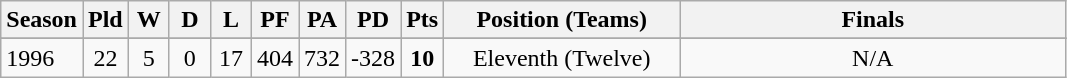<table class="wikitable" style="text-align:center;">
<tr>
<th width=30>Season</th>
<th width=20 abbr="Played">Pld</th>
<th width=20 abbr="Won">W</th>
<th width=20 abbr="Drawn">D</th>
<th width=20 abbr="Lost">L</th>
<th width=20 abbr="Points for">PF</th>
<th width=20 abbr="Points against">PA</th>
<th width=20 abbr="Points difference">PD</th>
<th width=20 abbr="Points">Pts</th>
<th width=150>Position (Teams)</th>
<th width=250>Finals</th>
</tr>
<tr>
</tr>
<tr>
<td style="text-align:left;">1996</td>
<td>22</td>
<td>5</td>
<td>0</td>
<td>17</td>
<td>404</td>
<td>732</td>
<td>-328</td>
<td><strong>10</strong></td>
<td>Eleventh (Twelve)</td>
<td>N/A</td>
</tr>
</table>
